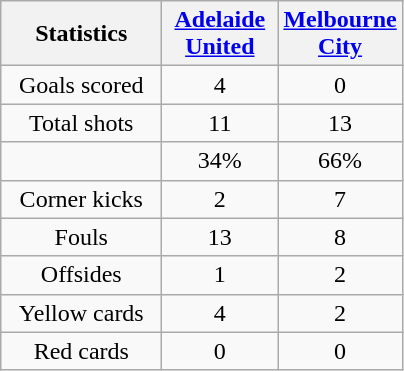<table class="wikitable" style="text-align: center">
<tr>
<th width=100>Statistics</th>
<th width=70><a href='#'>Adelaide United</a></th>
<th width=70><a href='#'>Melbourne City</a></th>
</tr>
<tr>
<td>Goals scored</td>
<td>4</td>
<td>0</td>
</tr>
<tr>
<td>Total shots</td>
<td>11</td>
<td>13</td>
</tr>
<tr>
<td></td>
<td>34%</td>
<td>66%</td>
</tr>
<tr>
<td>Corner kicks</td>
<td>2</td>
<td>7</td>
</tr>
<tr>
<td>Fouls</td>
<td>13</td>
<td>8</td>
</tr>
<tr>
<td>Offsides</td>
<td>1</td>
<td>2</td>
</tr>
<tr>
<td>Yellow cards</td>
<td>4</td>
<td>2</td>
</tr>
<tr>
<td>Red cards</td>
<td>0</td>
<td>0</td>
</tr>
</table>
